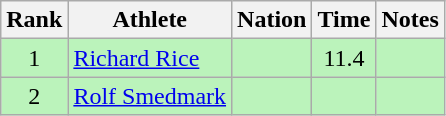<table class="wikitable sortable" style="text-align:center">
<tr>
<th>Rank</th>
<th>Athlete</th>
<th>Nation</th>
<th>Time</th>
<th>Notes</th>
</tr>
<tr style="background:#bbf3bb;">
<td>1</td>
<td align=left><a href='#'>Richard Rice</a></td>
<td align=left></td>
<td>11.4</td>
<td></td>
</tr>
<tr style="background:#bbf3bb;">
<td>2</td>
<td align=left><a href='#'>Rolf Smedmark</a></td>
<td align=left></td>
<td></td>
<td></td>
</tr>
</table>
